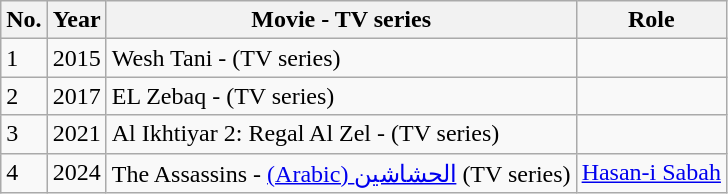<table class="wikitable">
<tr>
<th>No.</th>
<th>Year</th>
<th>Movie - TV series</th>
<th>Role</th>
</tr>
<tr>
<td>1</td>
<td>2015</td>
<td>Wesh Tani - (TV series)</td>
<td></td>
</tr>
<tr>
<td>2</td>
<td>2017</td>
<td>EL Zebaq - (TV series) </td>
<td></td>
</tr>
<tr>
<td>3</td>
<td>2021</td>
<td>Al Ikhtiyar 2: Regal Al Zel - (TV series)</td>
<td></td>
</tr>
<tr>
<td>4</td>
<td>2024</td>
<td>The Assassins - <a href='#'>(Arabic) الحشاشين</a> (TV series)</td>
<td><a href='#'>Hasan-i Sabah</a></td>
</tr>
</table>
